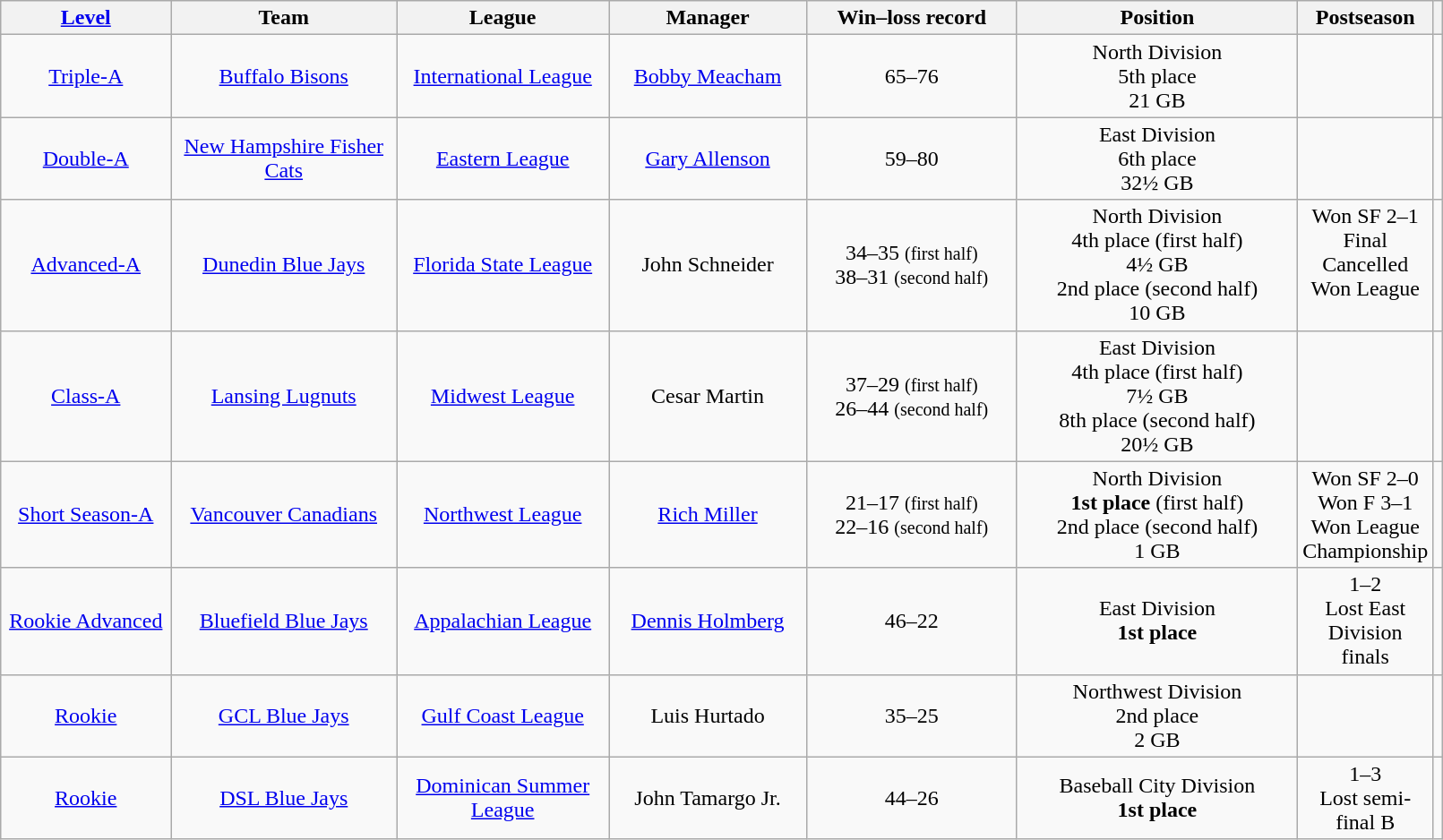<table class="wikitable" style="width:85%; text-align:center;">
<tr>
<th style="width:12%;"><a href='#'>Level</a></th>
<th style="width:16%;">Team</th>
<th style="width:15%;">League</th>
<th style="width:14%;">Manager</th>
<th style="width:15%;">Win–loss record</th>
<th style="width:20%;">Position</th>
<th style="width:20%;">Postseason</th>
<th style="width:5%;"></th>
</tr>
<tr>
<td><a href='#'>Triple-A</a></td>
<td><a href='#'>Buffalo Bisons</a></td>
<td><a href='#'>International League</a></td>
<td><a href='#'>Bobby Meacham</a></td>
<td>65–76</td>
<td>North Division<br>5th place<br>21 GB</td>
<td></td>
<td></td>
</tr>
<tr>
<td><a href='#'>Double-A</a></td>
<td><a href='#'>New Hampshire Fisher Cats</a></td>
<td><a href='#'>Eastern League</a></td>
<td><a href='#'>Gary Allenson</a></td>
<td>59–80</td>
<td>East Division<br>6th place<br>32½ GB</td>
<td></td>
<td></td>
</tr>
<tr>
<td><a href='#'>Advanced-A</a></td>
<td><a href='#'>Dunedin Blue Jays</a></td>
<td><a href='#'>Florida State League</a></td>
<td>John Schneider</td>
<td>34–35 <small>(first half)</small><br> 38–31 <small>(second half)</small></td>
<td>North Division<br>4th place (first half)<br>4½ GB<br>2nd place (second half)<br>10 GB</td>
<td>Won SF 2–1<br>Final Cancelled<br>Won League<br><br></td>
<td></td>
</tr>
<tr>
<td><a href='#'>Class-A</a></td>
<td><a href='#'>Lansing Lugnuts</a></td>
<td><a href='#'>Midwest League</a></td>
<td>Cesar Martin</td>
<td>37–29 <small>(first half)</small><br> 26–44 <small>(second half)</small></td>
<td>East Division<br>4th place (first half)<br>7½ GB<br>8th place (second half)<br>20½ GB</td>
<td></td>
<td></td>
</tr>
<tr>
<td><a href='#'>Short Season-A</a></td>
<td><a href='#'>Vancouver Canadians</a></td>
<td><a href='#'>Northwest League</a></td>
<td><a href='#'>Rich Miller</a></td>
<td>21–17 <small>(first half)</small><br> 22–16 <small>(second half)</small></td>
<td>North Division<br><strong>1st place</strong> (first half)<br>2nd place (second half)<br>1 GB</td>
<td>Won SF 2–0<br>Won F 3–1<br>Won League Championship</td>
<td></td>
</tr>
<tr>
<td><a href='#'>Rookie Advanced</a></td>
<td><a href='#'>Bluefield Blue Jays</a></td>
<td><a href='#'>Appalachian League</a></td>
<td><a href='#'>Dennis Holmberg</a></td>
<td>46–22</td>
<td>East Division<br><strong>1st place</strong><br></td>
<td>1–2<br>Lost East Division finals</td>
<td></td>
</tr>
<tr>
<td><a href='#'>Rookie</a></td>
<td><a href='#'>GCL Blue Jays</a></td>
<td><a href='#'>Gulf Coast League</a></td>
<td>Luis Hurtado</td>
<td>35–25</td>
<td>Northwest Division<br>2nd place<br>2 GB</td>
<td></td>
<td></td>
</tr>
<tr>
<td><a href='#'>Rookie</a></td>
<td><a href='#'>DSL Blue Jays</a></td>
<td><a href='#'>Dominican Summer League</a></td>
<td>John Tamargo Jr.</td>
<td>44–26</td>
<td>Baseball City Division<br><strong>1st place</strong></td>
<td>1–3<br>Lost semi-final B</td>
<td></td>
</tr>
</table>
